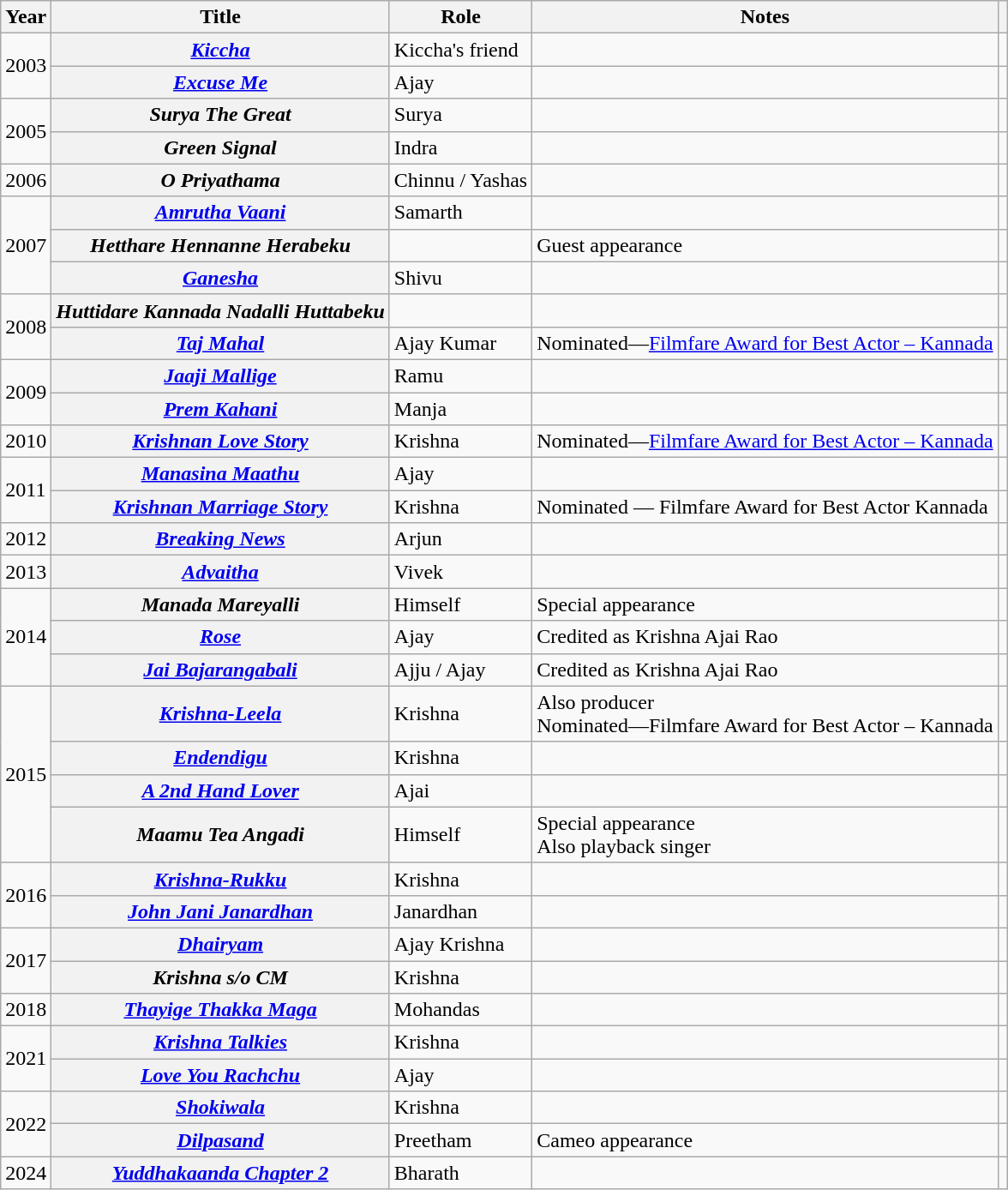<table class="wikitable plainrowheaders sortable" style="margin-right: 0;">
<tr>
<th scope="col">Year</th>
<th scope="col">Title</th>
<th scope="col">Role</th>
<th scope="col" class="unsortable">Notes</th>
<th scope="col" class="unsortable"></th>
</tr>
<tr>
<td rowspan="2">2003</td>
<th scope="row"><em><a href='#'>Kiccha</a></em></th>
<td>Kiccha's friend</td>
<td></td>
<td style="text-align: center;"></td>
</tr>
<tr>
<th scope="row"><em><a href='#'>Excuse Me</a></em></th>
<td>Ajay</td>
<td></td>
<td style="text-align: center;"></td>
</tr>
<tr>
<td rowspan="2">2005</td>
<th scope="row"><em>Surya The Great</em></th>
<td>Surya</td>
<td></td>
<td style="text-align: center;"></td>
</tr>
<tr>
<th scope="row"><em>Green Signal</em></th>
<td>Indra</td>
<td></td>
<td style="text-align: center;"></td>
</tr>
<tr>
<td>2006</td>
<th scope="row"><em>O Priyathama</em></th>
<td>Chinnu / Yashas</td>
<td></td>
<td style="text-align: center;"></td>
</tr>
<tr>
<td rowspan="3">2007</td>
<th scope="row"><em><a href='#'>Amrutha Vaani</a></em></th>
<td>Samarth</td>
<td></td>
<td style="text-align: center;"></td>
</tr>
<tr>
<th scope="row"><em>Hetthare Hennanne Herabeku</em></th>
<td></td>
<td>Guest appearance</td>
<td style="text-align: center;"></td>
</tr>
<tr>
<th scope="row"><em><a href='#'>Ganesha</a></em></th>
<td>Shivu</td>
<td></td>
<td style="text-align: center;"></td>
</tr>
<tr>
<td rowspan="2">2008</td>
<th scope="row"><em>Huttidare Kannada Nadalli Huttabeku</em></th>
<td></td>
<td></td>
<td style="text-align: center;"></td>
</tr>
<tr>
<th scope="row"><em><a href='#'>Taj Mahal</a></em></th>
<td>Ajay Kumar</td>
<td>Nominated—<a href='#'>Filmfare Award for Best Actor – Kannada</a></td>
<td style="text-align: center;"></td>
</tr>
<tr>
<td rowspan="2">2009</td>
<th scope="row"><em><a href='#'>Jaaji Mallige</a></em></th>
<td>Ramu</td>
<td></td>
<td style="text-align: center;"></td>
</tr>
<tr>
<th scope="row"><em><a href='#'>Prem Kahani</a></em></th>
<td>Manja</td>
<td></td>
<td style="text-align: center;"></td>
</tr>
<tr>
<td>2010</td>
<th scope="row"><em><a href='#'>Krishnan Love Story</a></em></th>
<td>Krishna</td>
<td>Nominated—<a href='#'>Filmfare Award for Best Actor – Kannada</a></td>
<td style="text-align: center;"></td>
</tr>
<tr>
<td rowspan="2">2011</td>
<th scope="row"><em><a href='#'>Manasina Maathu</a></em></th>
<td>Ajay</td>
<td></td>
<td style="text-align: center;"></td>
</tr>
<tr>
<th scope="row"><em><a href='#'>Krishnan Marriage Story</a></em></th>
<td>Krishna</td>
<td>Nominated — Filmfare Award for Best Actor Kannada</td>
<td style="text-align: center;"></td>
</tr>
<tr>
<td>2012</td>
<th scope="row"><em><a href='#'>Breaking News</a></em></th>
<td>Arjun</td>
<td></td>
<td style="text-align: center;"></td>
</tr>
<tr>
<td>2013</td>
<th scope="row"><em><a href='#'>Advaitha</a></em></th>
<td>Vivek</td>
<td></td>
<td style="text-align: center;"></td>
</tr>
<tr>
<td rowspan="3">2014</td>
<th scope="row"><em>Manada Mareyalli</em></th>
<td>Himself</td>
<td>Special appearance</td>
<td style="text-align: center;"></td>
</tr>
<tr>
<th scope="row"><em><a href='#'>Rose</a></em></th>
<td>Ajay</td>
<td>Credited as Krishna Ajai Rao</td>
<td style="text-align: center;"></td>
</tr>
<tr>
<th scope="row"><em><a href='#'>Jai Bajarangabali</a></em></th>
<td>Ajju / Ajay</td>
<td>Credited as Krishna Ajai Rao</td>
<td style="text-align: center;"></td>
</tr>
<tr>
<td rowspan="4">2015</td>
<th scope="row"><em><a href='#'>Krishna-Leela</a></em></th>
<td>Krishna</td>
<td>Also producer<br>Nominated—Filmfare Award for Best Actor – Kannada</td>
<td style="text-align: center;"></td>
</tr>
<tr>
<th scope="row"><em><a href='#'>Endendigu</a></em></th>
<td>Krishna</td>
<td></td>
<td style="text-align: center;"></td>
</tr>
<tr>
<th scope="row"><em><a href='#'>A 2nd Hand Lover</a></em></th>
<td>Ajai</td>
<td></td>
<td style="text-align: center;"></td>
</tr>
<tr>
<th scope="row"><em>Maamu Tea Angadi</em></th>
<td>Himself</td>
<td>Special appearance<br>Also playback singer</td>
<td style="text-align: center;"></td>
</tr>
<tr>
<td rowspan="2">2016</td>
<th scope="row"><em><a href='#'>Krishna-Rukku</a></em></th>
<td>Krishna</td>
<td></td>
<td style="text-align: center;"></td>
</tr>
<tr>
<th scope="row"><em><a href='#'>John Jani Janardhan</a></em></th>
<td>Janardhan</td>
<td></td>
<td style="text-align: center;"></td>
</tr>
<tr>
<td rowspan="2">2017</td>
<th scope="row"><em><a href='#'>Dhairyam</a></em></th>
<td>Ajay Krishna</td>
<td></td>
<td style="text-align: center;"></td>
</tr>
<tr>
<th scope="row"><em>Krishna s/o CM</em></th>
<td>Krishna</td>
<td></td>
<td></td>
</tr>
<tr>
<td>2018</td>
<th scope="row"><em><a href='#'>Thayige Thakka Maga</a></em></th>
<td>Mohandas</td>
<td></td>
<td></td>
</tr>
<tr>
<td rowspan="2">2021</td>
<th scope="row"><em><a href='#'>Krishna Talkies</a></em></th>
<td>Krishna</td>
<td></td>
<td></td>
</tr>
<tr>
<th scope="row"><em><a href='#'>Love You Rachchu</a></em></th>
<td>Ajay</td>
<td></td>
<td></td>
</tr>
<tr>
<td rowspan="2">2022</td>
<th scope="row"><em><a href='#'>Shokiwala</a></em></th>
<td>Krishna</td>
<td></td>
<td></td>
</tr>
<tr>
<th scope="row"><em><a href='#'>Dilpasand</a></em></th>
<td>Preetham</td>
<td>Cameo appearance</td>
<td></td>
</tr>
<tr>
<td>2024</td>
<th scope="row"><em><a href='#'>Yuddhakaanda Chapter 2</a></em></th>
<td>Bharath</td>
<td></td>
<td></td>
</tr>
</table>
